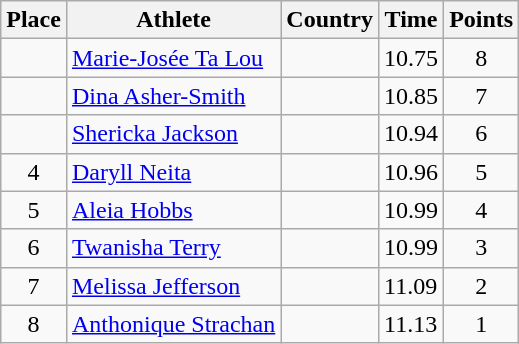<table class="wikitable">
<tr>
<th>Place</th>
<th>Athlete</th>
<th>Country</th>
<th>Time</th>
<th>Points</th>
</tr>
<tr>
<td align=center></td>
<td><a href='#'>Marie-Josée Ta Lou</a></td>
<td></td>
<td>10.75</td>
<td align=center>8</td>
</tr>
<tr>
<td align=center></td>
<td><a href='#'>Dina Asher-Smith</a></td>
<td></td>
<td>10.85</td>
<td align=center>7</td>
</tr>
<tr>
<td align=center></td>
<td><a href='#'>Shericka Jackson</a></td>
<td></td>
<td>10.94</td>
<td align=center>6</td>
</tr>
<tr>
<td align=center>4</td>
<td><a href='#'>Daryll Neita</a></td>
<td></td>
<td>10.96</td>
<td align=center>5</td>
</tr>
<tr>
<td align=center>5</td>
<td><a href='#'>Aleia Hobbs</a></td>
<td></td>
<td>10.99</td>
<td align=center>4</td>
</tr>
<tr>
<td align=center>6</td>
<td><a href='#'>Twanisha Terry</a></td>
<td></td>
<td>10.99</td>
<td align=center>3</td>
</tr>
<tr>
<td align=center>7</td>
<td><a href='#'>Melissa Jefferson</a></td>
<td></td>
<td>11.09</td>
<td align=center>2</td>
</tr>
<tr>
<td align=center>8</td>
<td><a href='#'>Anthonique Strachan</a></td>
<td></td>
<td>11.13</td>
<td align=center>1</td>
</tr>
</table>
